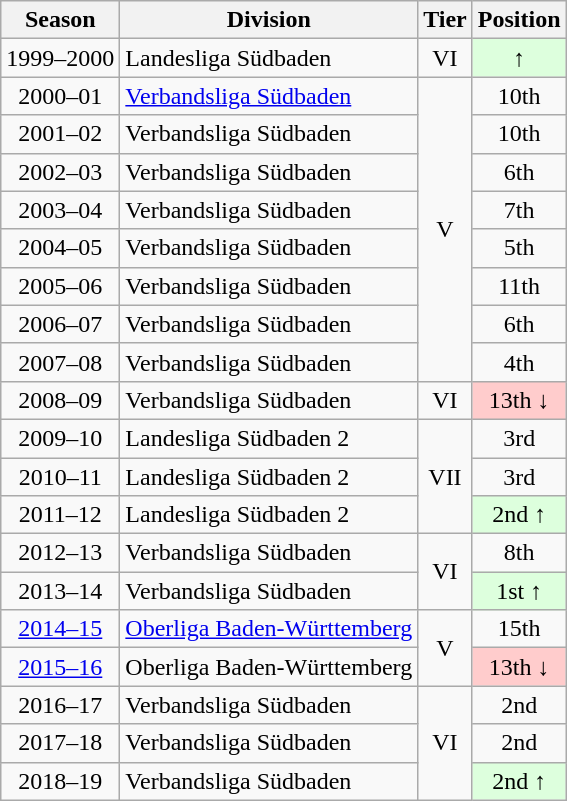<table class="wikitable">
<tr>
<th>Season</th>
<th>Division</th>
<th>Tier</th>
<th>Position</th>
</tr>
<tr align="center">
<td>1999–2000</td>
<td align="left">Landesliga Südbaden</td>
<td>VI</td>
<td style="background:#ddffdd">↑</td>
</tr>
<tr align="center">
<td>2000–01</td>
<td align="left"><a href='#'>Verbandsliga Südbaden</a></td>
<td rowspan=8>V</td>
<td>10th</td>
</tr>
<tr align="center">
<td>2001–02</td>
<td align="left">Verbandsliga Südbaden</td>
<td>10th</td>
</tr>
<tr align="center">
<td>2002–03</td>
<td align="left">Verbandsliga Südbaden</td>
<td>6th</td>
</tr>
<tr align="center">
<td>2003–04</td>
<td align="left">Verbandsliga Südbaden</td>
<td>7th</td>
</tr>
<tr align="center">
<td>2004–05</td>
<td align="left">Verbandsliga Südbaden</td>
<td>5th</td>
</tr>
<tr align="center">
<td>2005–06</td>
<td align="left">Verbandsliga Südbaden</td>
<td>11th</td>
</tr>
<tr align="center">
<td>2006–07</td>
<td align="left">Verbandsliga Südbaden</td>
<td>6th</td>
</tr>
<tr align="center">
<td>2007–08</td>
<td align="left">Verbandsliga Südbaden</td>
<td>4th</td>
</tr>
<tr align="center">
<td>2008–09</td>
<td align="left">Verbandsliga Südbaden</td>
<td>VI</td>
<td style="background:#ffcccc">13th ↓</td>
</tr>
<tr align="center">
<td>2009–10</td>
<td align="left">Landesliga Südbaden 2</td>
<td rowspan=3>VII</td>
<td>3rd</td>
</tr>
<tr align="center">
<td>2010–11</td>
<td align="left">Landesliga Südbaden 2</td>
<td>3rd</td>
</tr>
<tr align="center">
<td>2011–12</td>
<td align="left">Landesliga Südbaden 2</td>
<td style="background:#ddffdd">2nd ↑</td>
</tr>
<tr align="center">
<td>2012–13</td>
<td align="left">Verbandsliga Südbaden</td>
<td rowspan=2>VI</td>
<td>8th</td>
</tr>
<tr align="center">
<td>2013–14</td>
<td align="left">Verbandsliga Südbaden</td>
<td style="background:#ddffdd">1st ↑</td>
</tr>
<tr align="center">
<td><a href='#'>2014–15</a></td>
<td align="left"><a href='#'>Oberliga Baden-Württemberg</a></td>
<td rowspan=2>V</td>
<td>15th</td>
</tr>
<tr align="center">
<td><a href='#'>2015–16</a></td>
<td align="left">Oberliga Baden-Württemberg</td>
<td style="background:#ffcccc">13th ↓</td>
</tr>
<tr align="center">
<td>2016–17</td>
<td align="left">Verbandsliga Südbaden</td>
<td rowspan=3>VI</td>
<td>2nd</td>
</tr>
<tr align="center">
<td>2017–18</td>
<td align="left">Verbandsliga Südbaden</td>
<td>2nd</td>
</tr>
<tr align="center">
<td>2018–19</td>
<td align="left">Verbandsliga Südbaden</td>
<td style="background:#ddffdd">2nd ↑</td>
</tr>
</table>
